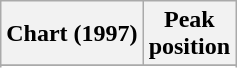<table class="wikitable sortable plainrowheaders" style="text-align:center">
<tr>
<th scope="col">Chart (1997)</th>
<th scope="col">Peak<br>position</th>
</tr>
<tr>
</tr>
<tr>
</tr>
</table>
